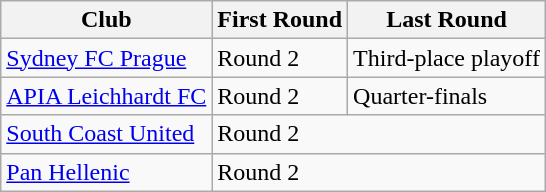<table class="wikitable defaultcenter col1left">
<tr>
<th>Club</th>
<th>First Round</th>
<th>Last Round</th>
</tr>
<tr>
<td><a href='#'>Sydney FC Prague</a></td>
<td>Round 2</td>
<td>Third-place playoff</td>
</tr>
<tr>
<td><a href='#'>APIA Leichhardt FC</a></td>
<td>Round 2</td>
<td>Quarter-finals</td>
</tr>
<tr>
<td><a href='#'>South Coast United</a></td>
<td colspan=2>Round 2</td>
</tr>
<tr>
<td><a href='#'>Pan Hellenic</a></td>
<td colspan=2>Round 2</td>
</tr>
</table>
